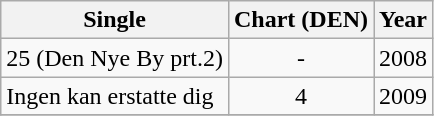<table class="wikitable">
<tr>
<th>Single</th>
<th>Chart (DEN)</th>
<th>Year</th>
</tr>
<tr>
<td>25 (Den Nye By prt.2)</td>
<td align="center">-</td>
<td>2008</td>
</tr>
<tr>
<td>Ingen kan erstatte dig</td>
<td align="center">4</td>
<td>2009</td>
</tr>
<tr>
</tr>
</table>
